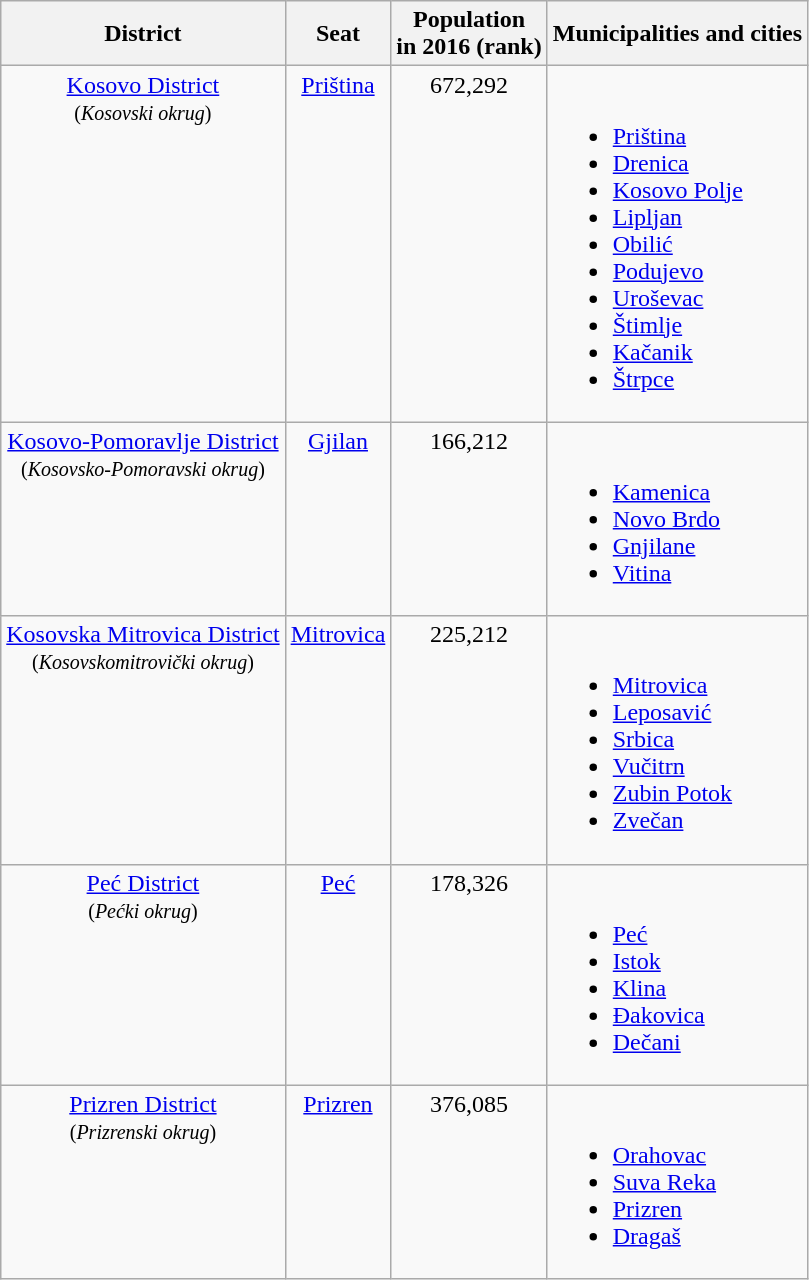<table class="wikitable">
<tr>
<th>District</th>
<th>Seat</th>
<th>Population <br>in 2016 (rank)</th>
<th>Municipalities and cities</th>
</tr>
<tr align=center valign=top>
<td><a href='#'>Kosovo District</a> <br><small>(<em>Kosovski okrug</em>)</small><br> </td>
<td><a href='#'>Priština</a></td>
<td>672,292</td>
<td align=left><br><ul><li><a href='#'>Priština</a></li><li><a href='#'>Drenica</a></li><li><a href='#'>Kosovo Polje</a></li><li><a href='#'>Lipljan</a></li><li><a href='#'>Obilić</a></li><li><a href='#'>Podujevo</a></li><li><a href='#'>Uroševac</a></li><li><a href='#'>Štimlje</a></li><li><a href='#'>Kačanik</a></li><li><a href='#'>Štrpce</a></li></ul></td>
</tr>
<tr align=center valign=top>
<td><a href='#'>Kosovo-Pomoravlje District</a> <br><small>(<em>Kosovsko-Pomoravski okrug</em>)</small><br> </td>
<td><a href='#'>Gjilan</a></td>
<td>166,212</td>
<td align=left><br><ul><li><a href='#'>Kamenica</a></li><li><a href='#'>Novo Brdo</a></li><li><a href='#'>Gnjilane</a></li><li><a href='#'>Vitina</a></li></ul></td>
</tr>
<tr align=center valign=top>
<td><a href='#'>Kosovska Mitrovica District</a> <br><small>(<em>Kosovskomitrovički okrug</em>)</small><br> </td>
<td><a href='#'>Mitrovica</a></td>
<td>225,212</td>
<td align=left><br><ul><li><a href='#'>Mitrovica</a></li><li><a href='#'>Leposavić</a></li><li><a href='#'>Srbica</a></li><li><a href='#'>Vučitrn</a></li><li><a href='#'>Zubin Potok</a></li><li><a href='#'>Zvečan</a></li></ul></td>
</tr>
<tr align=center valign=top>
<td><a href='#'>Peć District</a> <br><small>(<em>Pećki okrug</em>)</small><br> </td>
<td><a href='#'>Peć</a></td>
<td>178,326</td>
<td align=left><br><ul><li><a href='#'>Peć</a></li><li><a href='#'>Istok</a></li><li><a href='#'>Klina</a></li><li><a href='#'>Đakovica</a></li><li><a href='#'>Dečani</a></li></ul></td>
</tr>
<tr align=center valign=top>
<td><a href='#'>Prizren District</a> <br><small>(<em>Prizrenski okrug</em>)</small><br> </td>
<td><a href='#'>Prizren</a></td>
<td>376,085</td>
<td align=left><br><ul><li><a href='#'>Orahovac</a></li><li><a href='#'>Suva Reka</a></li><li><a href='#'>Prizren</a></li><li><a href='#'>Dragaš</a></li></ul></td>
</tr>
</table>
